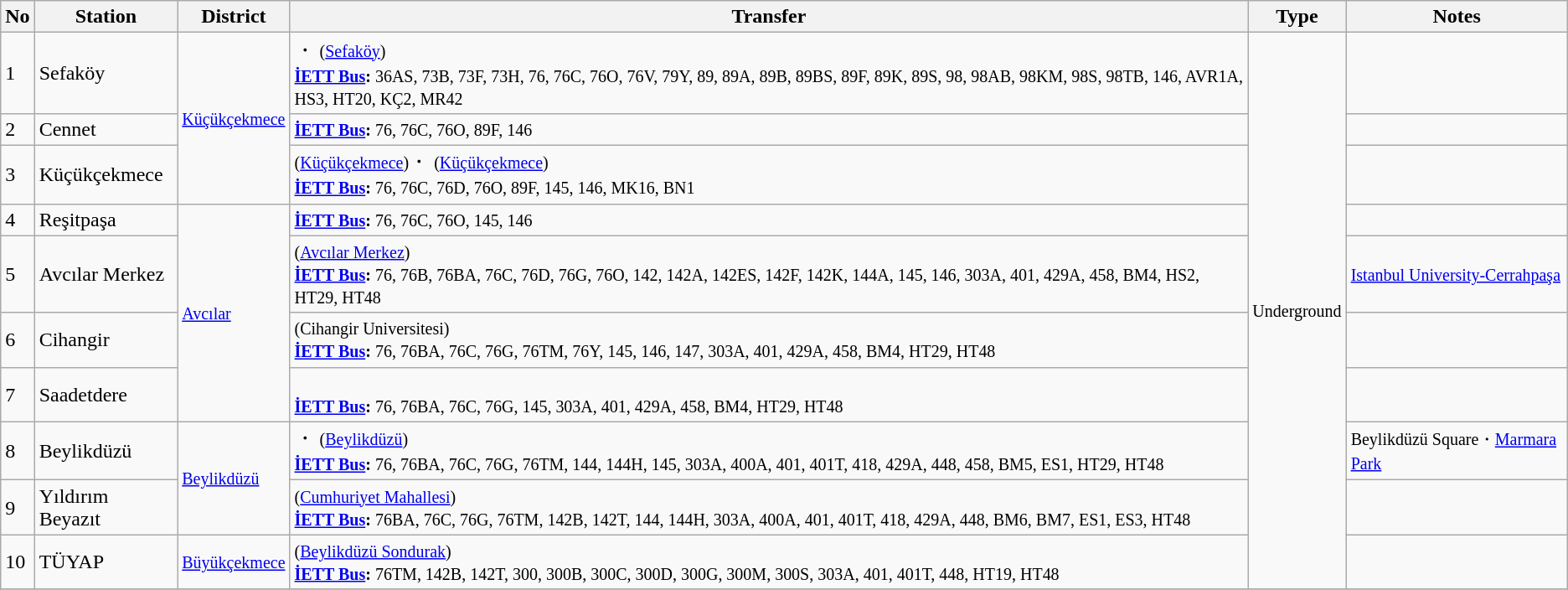<table class="wikitable">
<tr>
<th>No</th>
<th>Station</th>
<th>District</th>
<th>Transfer</th>
<th>Type</th>
<th>Notes</th>
</tr>
<tr>
<td>1</td>
<td>Sefaköy</td>
<td rowspan="3"><small><a href='#'>Küçükçekmece</a></small></td>
<td>・ <small>(<a href='#'>Sefaköy</a>)<br><strong><a href='#'>İETT Bus</a>:</strong> 36AS, 73B, 73F, 73H, 76, 76C, 76O, 76V, 79Y, 89, 89A, 89B, 89BS, 89F, 89K, 89S, 98, 98AB, 98KM, 98S, 98TB, 146, AVR1A, HS3, HT20, KÇ2, MR42</small></td>
<td rowspan="10"><small>Underground</small></td>
<td></td>
</tr>
<tr>
<td>2</td>
<td>Cennet</td>
<td><small><strong><a href='#'>İETT Bus</a>:</strong> 76, 76C, 76O, 89F, 146</small></td>
<td></td>
</tr>
<tr>
<td>3</td>
<td>Küçükçekmece</td>
<td>  <small>(<a href='#'>Küçükçekmece</a>)</small>・ <small>(<a href='#'>Küçükçekmece</a>)<br><strong><a href='#'>İETT Bus</a>:</strong> 76, 76C, 76D, 76O, 89F, 145, 146, MK16, BN1</small></td>
<td></td>
</tr>
<tr>
<td>4</td>
<td>Reşitpaşa</td>
<td rowspan="4"><small><a href='#'>Avcılar</a></small></td>
<td><small><strong><a href='#'>İETT Bus</a>:</strong> 76, 76C, 76O, 145, 146</small></td>
<td></td>
</tr>
<tr>
<td>5</td>
<td>Avcılar Merkez</td>
<td> <small>(<a href='#'>Avcılar Merkez</a>)<br><strong><a href='#'>İETT Bus</a>:</strong> 76, 76B, 76BA, 76C, 76D, 76G, 76O, 142, 142A, 142ES, 142F, 142K, 144A, 145, 146, 303A, 401, 429A, 458, BM4, HS2, HT29, HT48</small></td>
<td><small><a href='#'>Istanbul University-Cerrahpaşa</a></small></td>
</tr>
<tr>
<td>6</td>
<td>Cihangir</td>
<td> <small>(Cihangir Universitesi)<br><strong><a href='#'>İETT Bus</a>:</strong> 76, 76BA, 76C, 76G, 76TM, 76Y, 145, 146, 147, 303A, 401, 429A, 458, BM4, HT29, HT48</small></td>
<td></td>
</tr>
<tr>
<td>7</td>
<td>Saadetdere</td>
<td><br><small><strong><a href='#'>İETT Bus</a>:</strong> 76, 76BA, 76C, 76G, 145, 303A, 401, 429A, 458, BM4, HT29, HT48</small></td>
<td></td>
</tr>
<tr>
<td>8</td>
<td>Beylikdüzü</td>
<td rowspan="2"><small><a href='#'>Beylikdüzü</a></small></td>
<td>・ <small>(<a href='#'>Beylikdüzü</a>)<br><strong><a href='#'>İETT Bus</a>:</strong> 76, 76BA, 76C, 76G, 76TM, 144, 144H, 145, 303A, 400A, 401, 401T, 418, 429A, 448, 458, BM5, ES1, HT29, HT48</small></td>
<td><small>Beylikdüzü Square・<a href='#'>Marmara Park</a></small></td>
</tr>
<tr>
<td>9</td>
<td>Yıldırım Beyazıt</td>
<td> <small>(<a href='#'>Cumhuriyet Mahallesi</a>)<br><strong><a href='#'>İETT Bus</a>:</strong> 76BA, 76C, 76G, 76TM, 142B, 142T, 144, 144H, 303A, 400A, 401, 401T, 418, 429A, 448, BM6, BM7, ES1, ES3, HT48</small></td>
<td></td>
</tr>
<tr>
<td>10</td>
<td>TÜYAP</td>
<td><small><a href='#'>Büyükçekmece</a></small></td>
<td> <small>(<a href='#'>Beylikdüzü Sondurak</a>)<br><strong><a href='#'>İETT Bus</a>:</strong> 76TM, 142B, 142T, 300, 300B, 300C, 300D, 300G, 300M, 300S, 303A, 401, 401T, 448, HT19, HT48</small></td>
<td><small></small></td>
</tr>
<tr>
</tr>
</table>
